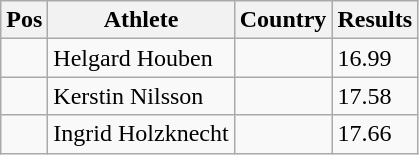<table class="wikitable">
<tr>
<th>Pos</th>
<th>Athlete</th>
<th>Country</th>
<th>Results</th>
</tr>
<tr>
<td align="center"></td>
<td>Helgard Houben</td>
<td></td>
<td>16.99</td>
</tr>
<tr>
<td align="center"></td>
<td>Kerstin Nilsson</td>
<td></td>
<td>17.58</td>
</tr>
<tr>
<td align="center"></td>
<td>Ingrid Holzknecht</td>
<td></td>
<td>17.66</td>
</tr>
</table>
